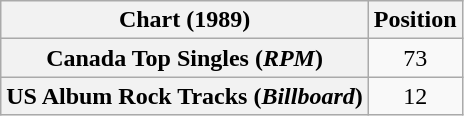<table class="wikitable plainrowheaders" style="text-align:center">
<tr>
<th>Chart (1989)</th>
<th>Position</th>
</tr>
<tr>
<th scope="row">Canada Top Singles (<em>RPM</em>)</th>
<td>73</td>
</tr>
<tr>
<th scope="row">US Album Rock Tracks (<em>Billboard</em>)</th>
<td>12</td>
</tr>
</table>
